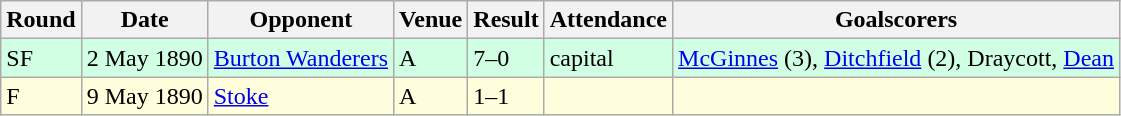<table class="wikitable">
<tr>
<th>Round</th>
<th>Date</th>
<th>Opponent</th>
<th>Venue</th>
<th>Result</th>
<th>Attendance</th>
<th>Goalscorers</th>
</tr>
<tr style="background:#d0ffe3;">
<td>SF</td>
<td>2 May 1890</td>
<td><a href='#'>Burton Wanderers</a></td>
<td>A</td>
<td>7–0</td>
<td>capital</td>
<td><a href='#'>McGinnes</a> (3), <a href='#'>Ditchfield</a> (2), Draycott, <a href='#'>Dean</a></td>
</tr>
<tr style="background:#ffd;">
<td>F</td>
<td>9 May 1890</td>
<td><a href='#'>Stoke</a></td>
<td>A</td>
<td>1–1</td>
<td></td>
<td></td>
</tr>
</table>
